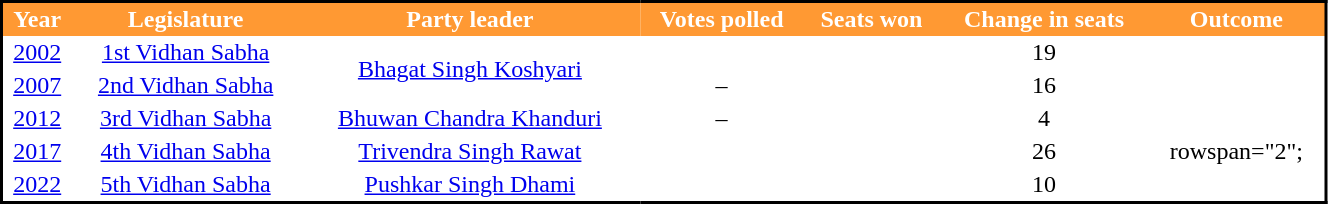<table class="sortable" cellspacing="0" cellpadding="2" style="border-collapse: collapse; border: 2px #000000 solid; font-size: x-big; width:70%; border:1">
<tr style="background-color:#FF9933; color:white">
<th>Year</th>
<th>Legislature</th>
<th>Party leader</th>
<th>Votes polled</th>
<th>Seats won</th>
<th>Change in seats</th>
<th>Outcome</th>
</tr>
<tr style="text-align:center;">
<td><a href='#'>2002</a></td>
<td><a href='#'>1st Vidhan Sabha</a></td>
<td rowspan="2"><a href='#'>Bhagat Singh Koshyari</a></td>
<td></td>
<td></td>
<td> 19</td>
<td></td>
</tr>
<tr style="text-align:center;">
<td><a href='#'>2007</a></td>
<td><a href='#'>2nd Vidhan Sabha</a></td>
<td>–</td>
<td></td>
<td> 16</td>
<td></td>
</tr>
<tr style="text-align:center;">
<td><a href='#'>2012</a></td>
<td><a href='#'>3rd Vidhan Sabha</a></td>
<td><a href='#'>Bhuwan Chandra Khanduri</a></td>
<td>–</td>
<td></td>
<td> 4</td>
<td></td>
</tr>
<tr style="text-align:center;">
<td><a href='#'>2017</a></td>
<td><a href='#'>4th Vidhan Sabha</a></td>
<td><a href='#'>Trivendra Singh Rawat</a></td>
<td></td>
<td></td>
<td> 26</td>
<td>rowspan="2"; </td>
</tr>
<tr style="text-align:center;">
<td><a href='#'>2022</a></td>
<td><a href='#'>5th Vidhan Sabha</a></td>
<td><a href='#'>Pushkar Singh Dhami</a></td>
<td></td>
<td></td>
<td> 10</td>
</tr>
</table>
